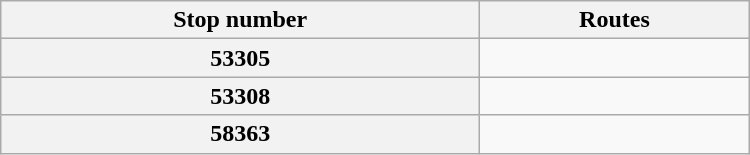<table class="wikitable" width="500">
<tr>
<th>Stop number</th>
<th scope="col">Routes</th>
</tr>
<tr>
<th>53305</th>
<td></td>
</tr>
<tr>
<th>53308</th>
<td></td>
</tr>
<tr>
<th>58363</th>
<td></td>
</tr>
</table>
